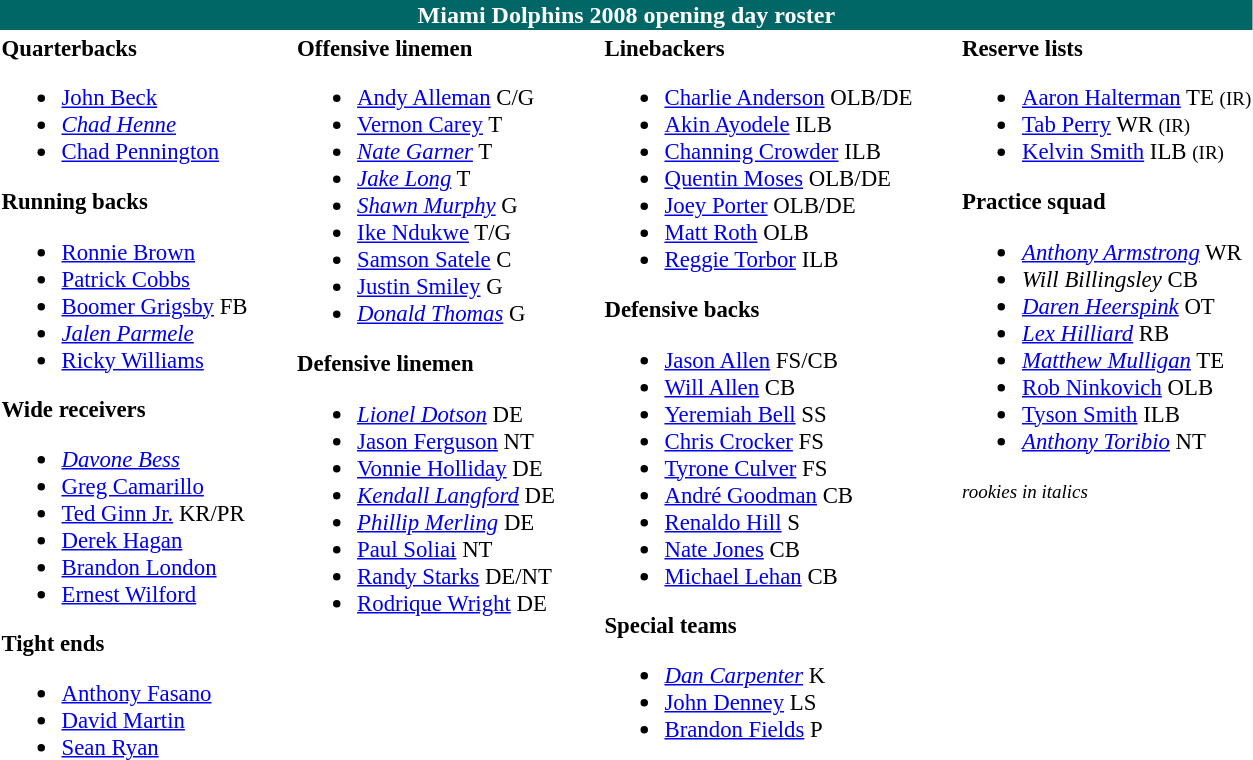<table class="toccolours" style="text-align: left;">
<tr>
<th colspan="9" style="background:#066; color:white; text-align:center;">Miami Dolphins 2008 opening day roster</th>
</tr>
<tr>
<td style="font-size:95%; vertical-align:top;"><strong>Quarterbacks</strong><br><ul><li> <a href='#'>John Beck</a></li><li> <em><a href='#'>Chad Henne</a></em></li><li> <a href='#'>Chad Pennington</a></li></ul><strong>Running backs</strong><ul><li> <a href='#'>Ronnie Brown</a></li><li> <a href='#'>Patrick Cobbs</a></li><li> <a href='#'>Boomer Grigsby</a> FB</li><li> <em><a href='#'>Jalen Parmele</a></em></li><li> <a href='#'>Ricky Williams</a></li></ul><strong>Wide receivers</strong><ul><li> <em><a href='#'>Davone Bess</a></em></li><li> <a href='#'>Greg Camarillo</a></li><li> <a href='#'>Ted Ginn Jr.</a> KR/PR</li><li> <a href='#'>Derek Hagan</a></li><li> <a href='#'>Brandon London</a></li><li> <a href='#'>Ernest Wilford</a></li></ul><strong>Tight ends</strong><ul><li> <a href='#'>Anthony Fasano</a></li><li> <a href='#'>David Martin</a></li><li> <a href='#'>Sean Ryan</a></li></ul></td>
<td style="width: 25px;"></td>
<td style="font-size:95%; vertical-align:top;"><strong>Offensive linemen</strong><br><ul><li> <a href='#'>Andy Alleman</a> C/G</li><li> <a href='#'>Vernon Carey</a> T</li><li> <em><a href='#'>Nate Garner</a></em> T</li><li> <em><a href='#'>Jake Long</a></em> T</li><li> <em><a href='#'>Shawn Murphy</a></em> G</li><li> <a href='#'>Ike Ndukwe</a> T/G</li><li> <a href='#'>Samson Satele</a> C</li><li> <a href='#'>Justin Smiley</a> G</li><li> <em><a href='#'>Donald Thomas</a></em> G</li></ul><strong>Defensive linemen</strong><ul><li> <em><a href='#'>Lionel Dotson</a></em> DE</li><li> <a href='#'>Jason Ferguson</a> NT</li><li> <a href='#'>Vonnie Holliday</a> DE</li><li> <em><a href='#'>Kendall Langford</a></em> DE</li><li> <em><a href='#'>Phillip Merling</a></em> DE</li><li> <a href='#'>Paul Soliai</a> NT</li><li> <a href='#'>Randy Starks</a> DE/NT</li><li> <a href='#'>Rodrique Wright</a> DE</li></ul></td>
<td style="width: 25px;"></td>
<td style="font-size:95%; vertical-align:top;"><strong>Linebackers</strong><br><ul><li> <a href='#'>Charlie Anderson</a> OLB/DE</li><li> <a href='#'>Akin Ayodele</a> ILB</li><li> <a href='#'>Channing Crowder</a> ILB</li><li> <a href='#'>Quentin Moses</a> OLB/DE</li><li> <a href='#'>Joey Porter</a> OLB/DE</li><li> <a href='#'>Matt Roth</a> OLB</li><li> <a href='#'>Reggie Torbor</a> ILB</li></ul><strong>Defensive backs</strong><ul><li> <a href='#'>Jason Allen</a> FS/CB</li><li> <a href='#'>Will Allen</a> CB</li><li> <a href='#'>Yeremiah Bell</a> SS</li><li> <a href='#'>Chris Crocker</a> FS</li><li> <a href='#'>Tyrone Culver</a> FS</li><li> <a href='#'>André Goodman</a> CB</li><li> <a href='#'>Renaldo Hill</a> S</li><li> <a href='#'>Nate Jones</a> CB</li><li> <a href='#'>Michael Lehan</a> CB</li></ul><strong>Special teams</strong><ul><li> <em><a href='#'>Dan Carpenter</a></em> K</li><li> <a href='#'>John Denney</a> LS</li><li> <a href='#'>Brandon Fields</a> P</li></ul></td>
<td style="width: 25px;"></td>
<td style="font-size:95%; vertical-align:top;"><strong>Reserve lists</strong><br><ul><li> <a href='#'>Aaron Halterman</a> TE <small>(IR)</small> </li><li> <a href='#'>Tab Perry</a> WR <small>(IR)</small> </li><li> <a href='#'>Kelvin Smith</a> ILB <small>(IR)</small> </li></ul><strong>Practice squad</strong><ul><li> <em><a href='#'>Anthony Armstrong</a></em> WR</li><li> <em>Will Billingsley</em> CB</li><li> <em><a href='#'>Daren Heerspink</a></em> OT</li><li> <em><a href='#'>Lex Hilliard</a></em> RB</li><li> <em><a href='#'>Matthew Mulligan</a></em> TE</li><li> <a href='#'>Rob Ninkovich</a> OLB</li><li> <a href='#'>Tyson Smith</a> ILB</li><li> <em><a href='#'>Anthony Toribio</a></em> NT</li></ul><small><em>rookies in italics</em><br></small></td>
</tr>
</table>
